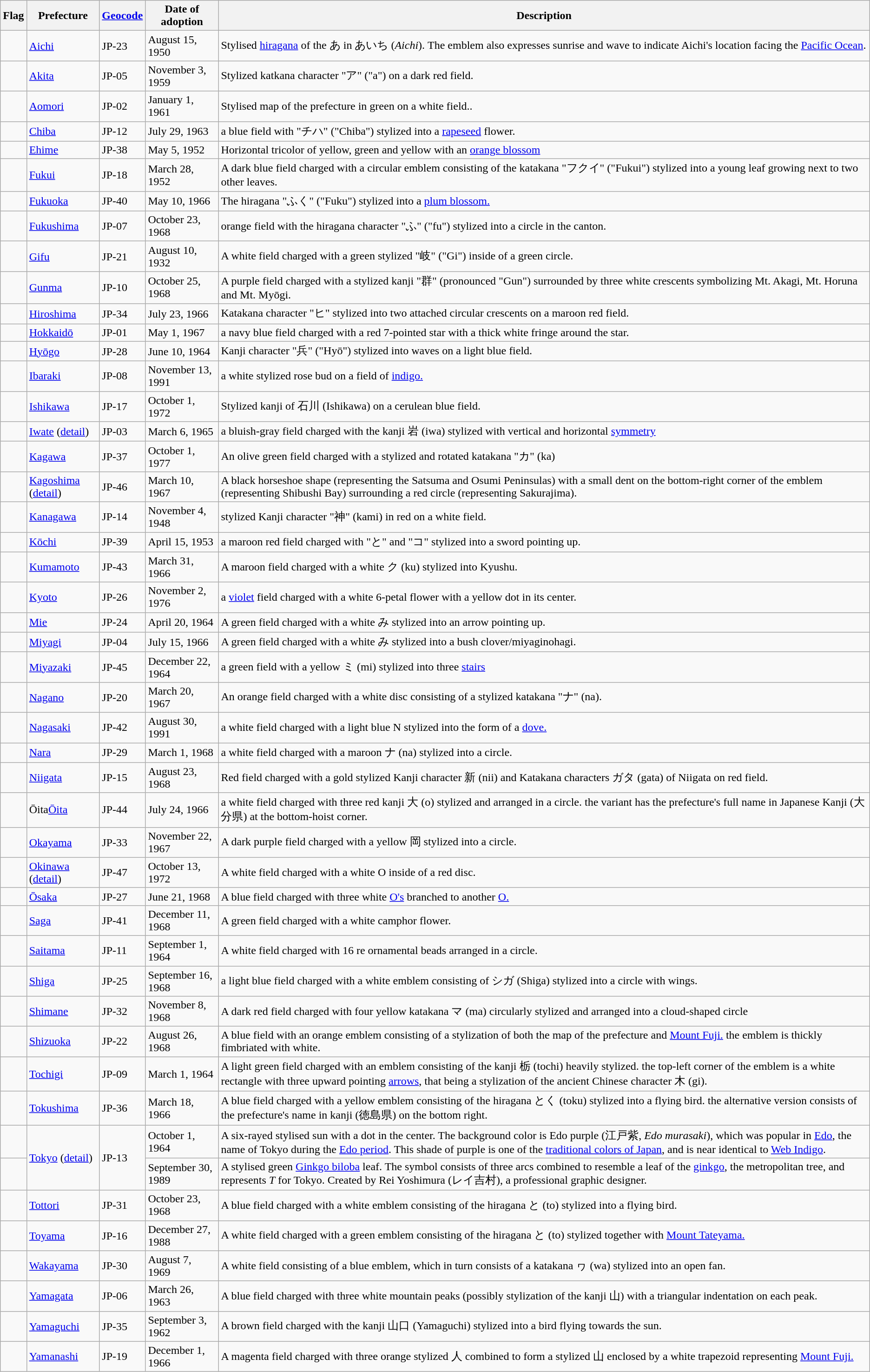<table class="wikitable sortable">
<tr>
<th>Flag</th>
<th>Prefecture</th>
<th><a href='#'>Geocode</a></th>
<th>Date of adoption</th>
<th>Description</th>
</tr>
<tr>
<td></td>
<td><a href='#'>Aichi</a></td>
<td>JP-23</td>
<td>August 15, 1950</td>
<td>Stylised <a href='#'>hiragana</a> of the あ in あいち (<em>Aichi</em>). The emblem also expresses sunrise and wave to indicate Aichi's location facing the <a href='#'>Pacific Ocean</a>.</td>
</tr>
<tr>
<td></td>
<td><a href='#'>Akita</a></td>
<td>JP-05</td>
<td>November 3, 1959</td>
<td>Stylized katkana character "ア" ("a") on a dark red field.</td>
</tr>
<tr>
<td></td>
<td><a href='#'>Aomori</a></td>
<td>JP-02</td>
<td>January 1, 1961</td>
<td>Stylised map of the prefecture in green on a white field..</td>
</tr>
<tr>
<td></td>
<td><a href='#'>Chiba</a></td>
<td>JP-12</td>
<td>July 29, 1963</td>
<td>a blue field with "チハ" ("Chiba") stylized into a <a href='#'>rapeseed</a> flower.</td>
</tr>
<tr>
<td></td>
<td><a href='#'>Ehime</a></td>
<td>JP-38</td>
<td>May 5, 1952</td>
<td>Horizontal tricolor of yellow, green and yellow with an <a href='#'>orange blossom</a></td>
</tr>
<tr>
<td></td>
<td><a href='#'>Fukui</a></td>
<td>JP-18</td>
<td>March 28, 1952</td>
<td>A dark blue field charged with a circular emblem consisting of the katakana "フクイ" ("Fukui") stylized into a young leaf growing next to two other leaves.</td>
</tr>
<tr>
<td></td>
<td><a href='#'>Fukuoka</a></td>
<td>JP-40</td>
<td>May 10, 1966</td>
<td>The hiragana "ふく" ("Fuku") stylized into a <a href='#'>plum blossom.</a></td>
</tr>
<tr>
<td></td>
<td><a href='#'>Fukushima</a></td>
<td>JP-07</td>
<td>October 23, 1968</td>
<td>orange field with the hiragana character "ふ" ("fu") stylized into a circle in the canton.</td>
</tr>
<tr>
<td></td>
<td><a href='#'>Gifu</a></td>
<td>JP-21</td>
<td>August 10, 1932</td>
<td>A white field charged with a green stylized "岐" ("Gi") inside of a green circle.</td>
</tr>
<tr>
<td></td>
<td><a href='#'>Gunma</a></td>
<td>JP-10</td>
<td>October 25, 1968</td>
<td>A purple field charged with a stylized kanji "群" (pronounced "Gun") surrounded by three white crescents symbolizing Mt. Akagi, Mt. Horuna and Mt. Myōgi.</td>
</tr>
<tr>
<td></td>
<td><a href='#'>Hiroshima</a></td>
<td>JP-34</td>
<td>July 23, 1966</td>
<td>Katakana character "ヒ" stylized into two attached circular crescents on a maroon red field.</td>
</tr>
<tr>
<td></td>
<td><a href='#'>Hokkaidō</a></td>
<td>JP-01</td>
<td>May 1, 1967</td>
<td>a navy blue field charged with a red 7-pointed star with a thick white fringe around the star.</td>
</tr>
<tr>
<td></td>
<td><a href='#'>Hyōgo</a></td>
<td>JP-28</td>
<td>June 10, 1964</td>
<td>Kanji character "兵" ("Hyō") stylized into waves on a light blue field.</td>
</tr>
<tr>
<td></td>
<td><a href='#'>Ibaraki</a></td>
<td>JP-08</td>
<td>November 13, 1991</td>
<td>a white stylized rose bud on a field of <a href='#'>indigo.</a></td>
</tr>
<tr>
<td></td>
<td><a href='#'>Ishikawa</a></td>
<td>JP-17</td>
<td>October 1, 1972</td>
<td>Stylized kanji of 石川 (Ishikawa) on a cerulean blue field.</td>
</tr>
<tr>
<td></td>
<td><a href='#'>Iwate</a> (<a href='#'>detail</a>)</td>
<td>JP-03</td>
<td>March 6, 1965</td>
<td>a bluish-gray field charged with the kanji 岩 (iwa) stylized with vertical and horizontal <a href='#'>symmetry</a></td>
</tr>
<tr>
<td></td>
<td><a href='#'>Kagawa</a></td>
<td>JP-37</td>
<td>October 1, 1977</td>
<td>An olive green field charged with a stylized and rotated katakana "カ" (ka)</td>
</tr>
<tr>
<td></td>
<td><a href='#'>Kagoshima</a> (<a href='#'>detail</a>)</td>
<td>JP-46</td>
<td>March 10, 1967</td>
<td>A black horseshoe shape (representing the Satsuma and Osumi Peninsulas) with a small dent on the bottom-right corner of the emblem (representing Shibushi Bay) surrounding a red circle (representing Sakurajima).</td>
</tr>
<tr>
<td></td>
<td><a href='#'>Kanagawa</a></td>
<td>JP-14</td>
<td>November 4, 1948</td>
<td>stylized Kanji character "神" (kami) in red on a white field.</td>
</tr>
<tr>
<td></td>
<td><a href='#'>Kōchi</a></td>
<td>JP-39</td>
<td>April 15, 1953</td>
<td>a maroon red field charged with "と" and "コ" stylized into a sword pointing up.</td>
</tr>
<tr>
<td></td>
<td><a href='#'>Kumamoto</a></td>
<td>JP-43</td>
<td>March 31, 1966</td>
<td>A maroon field charged with a white ク (ku) stylized into Kyushu.</td>
</tr>
<tr>
<td></td>
<td><a href='#'>Kyoto</a></td>
<td>JP-26</td>
<td>November 2, 1976</td>
<td>a <a href='#'>violet</a> field charged with a white 6-petal flower with a yellow dot in its center.</td>
</tr>
<tr>
<td></td>
<td><a href='#'>Mie</a></td>
<td>JP-24</td>
<td>April 20, 1964</td>
<td>A green field charged with a white み stylized into an arrow pointing up.</td>
</tr>
<tr>
<td></td>
<td><a href='#'>Miyagi</a></td>
<td>JP-04</td>
<td>July 15, 1966</td>
<td>A green field charged with a white み stylized into a bush clover/miyaginohagi.</td>
</tr>
<tr>
<td></td>
<td><a href='#'>Miyazaki</a></td>
<td>JP-45</td>
<td>December 22, 1964</td>
<td>a green field with a yellow ミ (mi) stylized into three <a href='#'>stairs</a></td>
</tr>
<tr>
<td></td>
<td><a href='#'>Nagano</a></td>
<td>JP-20</td>
<td>March 20, 1967</td>
<td>An orange field charged with a white disc consisting of a stylized katakana "ナ" (na).</td>
</tr>
<tr>
<td></td>
<td><a href='#'>Nagasaki</a></td>
<td>JP-42</td>
<td>August 30, 1991</td>
<td>a white field charged with a light blue N stylized into the form of a <a href='#'>dove.</a></td>
</tr>
<tr>
<td></td>
<td><a href='#'>Nara</a></td>
<td>JP-29</td>
<td>March 1, 1968</td>
<td>a white field charged with a maroon ナ (na) stylized into a circle.</td>
</tr>
<tr>
<td></td>
<td><a href='#'>Niigata</a></td>
<td>JP-15</td>
<td>August 23, 1968</td>
<td>Red field charged with a gold stylized Kanji character 新 (nii) and Katakana characters ガタ (gata) of Niigata on red field.</td>
</tr>
<tr>
<td><br><br></td>
<td><span>Ōita</span><a href='#'>Ōita</a></td>
<td>JP-44</td>
<td>July 24, 1966</td>
<td>a white field charged with three red kanji 大 (o) stylized and arranged in a circle. the variant has the prefecture's full name in Japanese Kanji (大分県) at the bottom-hoist corner.</td>
</tr>
<tr>
<td></td>
<td><a href='#'>Okayama</a></td>
<td>JP-33</td>
<td>November 22, 1967</td>
<td>A dark purple field charged with a yellow 岡 stylized into a circle.</td>
</tr>
<tr>
<td></td>
<td><a href='#'>Okinawa</a> (<a href='#'>detail</a>)</td>
<td>JP-47</td>
<td>October 13, 1972</td>
<td>A white field charged with a white O inside of a red disc.</td>
</tr>
<tr>
<td></td>
<td><a href='#'>Ōsaka</a></td>
<td>JP-27</td>
<td>June 21, 1968</td>
<td>A blue field charged with three white <a href='#'>O's</a> branched to another <a href='#'>O.</a></td>
</tr>
<tr>
<td></td>
<td><a href='#'>Saga</a></td>
<td>JP-41</td>
<td>December 11, 1968</td>
<td>A green field charged with a white camphor flower.</td>
</tr>
<tr>
<td></td>
<td><a href='#'>Saitama</a></td>
<td>JP-11</td>
<td>September 1, 1964</td>
<td>A white field charged with 16 re ornamental beads arranged in a circle.</td>
</tr>
<tr>
<td></td>
<td><a href='#'>Shiga</a></td>
<td>JP-25</td>
<td>September 16, 1968</td>
<td>a light blue field charged with a white emblem consisting of シガ (Shiga) stylized into a circle with wings.</td>
</tr>
<tr>
<td></td>
<td><a href='#'>Shimane</a></td>
<td>JP-32</td>
<td>November 8, 1968</td>
<td>A dark red field charged with four yellow katakana マ (ma) circularly stylized and arranged into a cloud-shaped circle</td>
</tr>
<tr>
<td></td>
<td><a href='#'>Shizuoka</a></td>
<td>JP-22</td>
<td>August 26, 1968</td>
<td>A blue field with an orange emblem consisting of a stylization of both the map of the prefecture and <a href='#'>Mount Fuji.</a> the emblem is thickly fimbriated with white.</td>
</tr>
<tr>
<td></td>
<td><a href='#'>Tochigi</a></td>
<td>JP-09</td>
<td>March 1, 1964</td>
<td>A light green field charged with an emblem consisting of the kanji 栃 (tochi) heavily stylized. the top-left corner of the emblem is a white rectangle with three upward pointing <a href='#'>arrows</a>, that being a stylization of the ancient Chinese character 木 (gi).</td>
</tr>
<tr>
<td><br><br></td>
<td><a href='#'>Tokushima</a></td>
<td>JP-36</td>
<td>March 18, 1966</td>
<td>A blue field charged with a yellow emblem consisting of the hiragana とく (toku) stylized into a flying bird. the alternative version consists of the prefecture's name in kanji (徳島県) on the bottom right.</td>
</tr>
<tr>
<td></td>
<td rowspan=2><a href='#'>Tokyo</a> (<a href='#'>detail</a>)</td>
<td rowspan="2">JP-13</td>
<td>October 1, 1964</td>
<td>A six-rayed stylised sun with a dot in the center. The background color is Edo purple (江戸紫, <em>Edo murasaki</em>), which was popular in <a href='#'>Edo</a>, the name of Tokyo during the <a href='#'>Edo period</a>. This shade of purple is one of the <a href='#'>traditional colors of Japan</a>, and is near identical to <a href='#'>Web Indigo</a>.</td>
</tr>
<tr>
<td></td>
<td>September 30, 1989</td>
<td>A stylised green <a href='#'>Ginkgo biloba</a> leaf. The symbol consists of three arcs combined to resemble a leaf of the <a href='#'>ginkgo</a>, the metropolitan tree, and represents <em>T</em> for Tokyo. Created by Rei Yoshimura (レイ吉村), a professional graphic designer.</td>
</tr>
<tr>
<td></td>
<td><a href='#'>Tottori</a></td>
<td>JP-31</td>
<td>October 23, 1968</td>
<td>A blue field charged with a white emblem consisting of the hiragana と (to) stylized into a flying bird.</td>
</tr>
<tr>
<td></td>
<td><a href='#'>Toyama</a></td>
<td>JP-16</td>
<td>December 27, 1988</td>
<td>A white field charged with a green emblem consisting of the hiragana と (to) stylized together with <a href='#'>Mount Tateyama.</a></td>
</tr>
<tr>
<td></td>
<td><a href='#'>Wakayama</a></td>
<td>JP-30</td>
<td>August 7, 1969</td>
<td>A white field consisting of a blue emblem, which in turn consists of a katakana ヮ (wa) stylized into an open fan.</td>
</tr>
<tr>
<td></td>
<td><a href='#'>Yamagata</a></td>
<td>JP-06</td>
<td>March 26, 1963</td>
<td>A blue field charged with three white mountain peaks (possibly stylization of the kanji 山) with a triangular indentation on each peak.</td>
</tr>
<tr>
<td></td>
<td><a href='#'>Yamaguchi</a></td>
<td>JP-35</td>
<td>September 3, 1962</td>
<td>A brown field charged with the kanji 山口 (Yamaguchi) stylized into a bird flying towards the sun.</td>
</tr>
<tr>
<td></td>
<td><a href='#'>Yamanashi</a></td>
<td>JP-19</td>
<td>December 1, 1966</td>
<td>A magenta field charged with three orange stylized 人 combined to form a stylized 山 enclosed by a white trapezoid representing <a href='#'>Mount Fuji.</a></td>
</tr>
</table>
